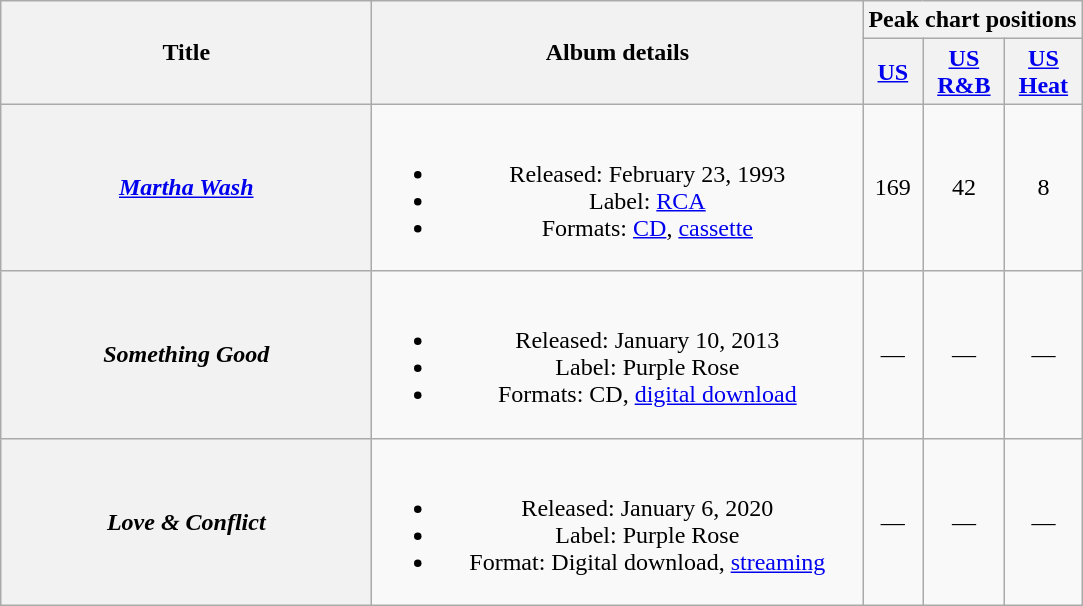<table class="wikitable plainrowheaders" style="text-align:center;" border="1">
<tr>
<th scope="col" rowspan="2" style="width:15em;">Title</th>
<th scope="col" rowspan="2" style="width:20em;">Album details</th>
<th scope="col" colspan="3">Peak chart positions</th>
</tr>
<tr>
<th scope="col"><a href='#'>US</a><br></th>
<th scope="col"><a href='#'>US<br>R&B</a><br></th>
<th scope="col"><a href='#'>US<br>Heat</a><br></th>
</tr>
<tr>
<th scope="row"><em><a href='#'>Martha Wash</a></em></th>
<td><br><ul><li>Released: February 23, 1993</li><li>Label: <a href='#'>RCA</a></li><li>Formats: <a href='#'>CD</a>, <a href='#'>cassette</a></li></ul></td>
<td>169</td>
<td>42</td>
<td>8</td>
</tr>
<tr>
<th scope="row"><em>Something Good</em></th>
<td><br><ul><li>Released: January 10, 2013</li><li>Label: Purple Rose</li><li>Formats: CD, <a href='#'>digital download</a></li></ul></td>
<td>—</td>
<td>—</td>
<td>—</td>
</tr>
<tr>
<th scope="row"><em>Love & Conflict</em></th>
<td><br><ul><li>Released: January 6, 2020</li><li>Label: Purple Rose</li><li>Format: Digital download, <a href='#'>streaming</a></li></ul></td>
<td>—</td>
<td>—</td>
<td>—</td>
</tr>
</table>
